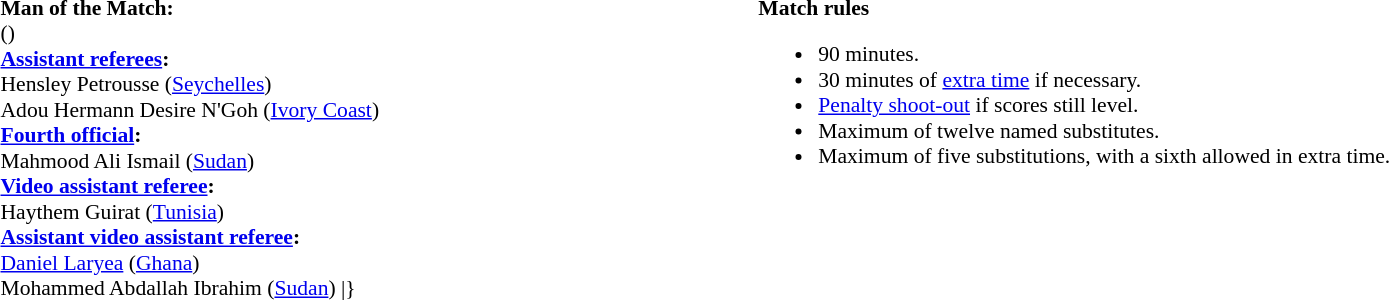<table style="width:100%; font-size:90%;">
<tr>
<td><br><strong>Man of the Match:</strong>
<br><a href='#'></a> ()<br><strong><a href='#'>Assistant referees</a>:</strong>
<br>Hensley Petrousse (<a href='#'>Seychelles</a>)
<br>Adou Hermann Desire N'Goh (<a href='#'>Ivory Coast</a>)
<br><strong><a href='#'>Fourth official</a>:</strong>
<br>Mahmood Ali Ismail (<a href='#'>Sudan</a>)
<br><strong><a href='#'>Video assistant referee</a>:</strong>
<br>Haythem Guirat (<a href='#'>Tunisia</a>)
<br><strong><a href='#'>Assistant video assistant referee</a>:</strong>
<br><a href='#'>Daniel Laryea</a> (<a href='#'>Ghana</a>)
<br>Mohammed Abdallah Ibrahim (<a href='#'>Sudan</a>)
<includeonly>|}</includeonly></td>
<td style="width:60%; vertical-align:top;"><br><strong>Match rules</strong><ul><li>90 minutes.</li><li>30 minutes of <a href='#'>extra time</a> if necessary.</li><li><a href='#'>Penalty shoot-out</a> if scores still level.</li><li>Maximum of twelve named substitutes.</li><li>Maximum of five substitutions, with a sixth allowed in extra time.</li></ul></td>
</tr>
</table>
